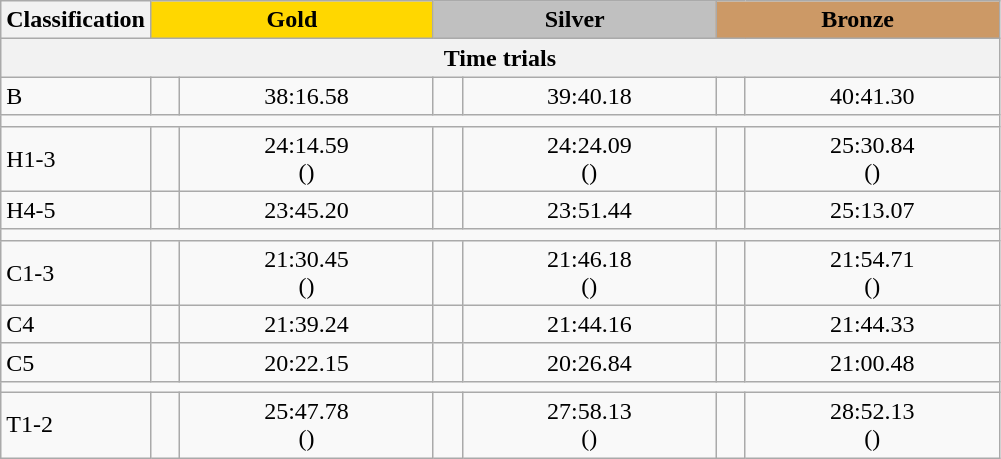<table class=wikitable style="font-size:100%">
<tr>
<th rowspan="1" width="15%">Classification</th>
<th colspan="2" style="background:gold;">Gold</th>
<th colspan="2" style="background:silver;">Silver</th>
<th colspan="2" style="background:#CC9966;">Bronze</th>
</tr>
<tr>
<th colspan="7">Time trials</th>
</tr>
<tr>
<td>B <br></td>
<td></td>
<td align="center">38:16.58</td>
<td></td>
<td align="center">39:40.18</td>
<td></td>
<td align="center">40:41.30</td>
</tr>
<tr>
<td colspan="7"></td>
</tr>
<tr>
<td>H1-3 <br></td>
<td></td>
<td align="center">24:14.59<br>()</td>
<td></td>
<td align="center">24:24.09<br>()</td>
<td></td>
<td align="center">25:30.84<br>()</td>
</tr>
<tr>
<td>H4-5 <br></td>
<td></td>
<td align="center">23:45.20</td>
<td></td>
<td align="center">23:51.44</td>
<td></td>
<td align="center">25:13.07</td>
</tr>
<tr>
<td colspan="7"></td>
</tr>
<tr>
<td>C1-3 <br></td>
<td></td>
<td align="center">21:30.45<br>()</td>
<td></td>
<td align="center">21:46.18<br>()</td>
<td></td>
<td align="center">21:54.71<br>()</td>
</tr>
<tr>
<td>C4 <br></td>
<td></td>
<td align="center">21:39.24</td>
<td></td>
<td align="center">21:44.16</td>
<td></td>
<td align="center">21:44.33</td>
</tr>
<tr>
<td>C5 <br></td>
<td></td>
<td align="center">20:22.15</td>
<td></td>
<td align="center">20:26.84</td>
<td></td>
<td align="center">21:00.48</td>
</tr>
<tr>
<td colspan="7"></td>
</tr>
<tr>
<td>T1-2 <br></td>
<td></td>
<td align="center">25:47.78<br>()</td>
<td></td>
<td align="center">27:58.13<br>()</td>
<td></td>
<td align="center">28:52.13<br>()</td>
</tr>
</table>
